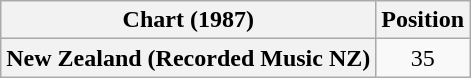<table class="wikitable plainrowheaders" style="text-align:center">
<tr>
<th scope="col">Chart (1987)</th>
<th scope="col">Position</th>
</tr>
<tr>
<th scope="row">New Zealand (Recorded Music NZ)</th>
<td>35</td>
</tr>
</table>
